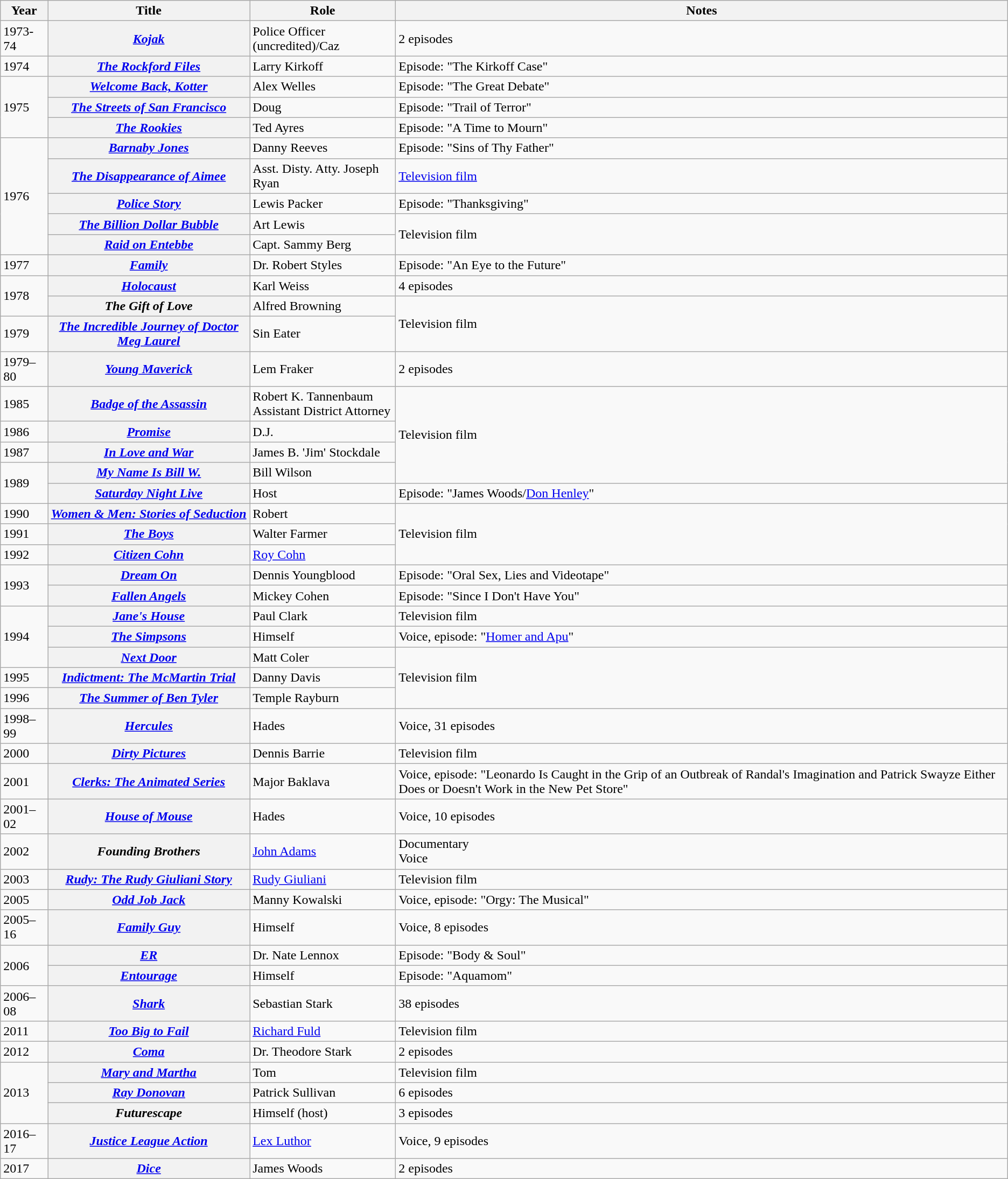<table class="wikitable plainrowheaders sortable">
<tr>
<th scope="col">Year</th>
<th scope="col">Title</th>
<th scope="col">Role</th>
<th scope="col" class="unsortable">Notes</th>
</tr>
<tr>
<td>1973-74</td>
<th scope=row><em><a href='#'>Kojak</a></em></th>
<td>Police Officer (uncredited)/Caz</td>
<td>2 episodes</td>
</tr>
<tr>
<td>1974</td>
<th scope=row><em><a href='#'>The Rockford Files</a></em></th>
<td>Larry Kirkoff</td>
<td>Episode: "The Kirkoff Case"</td>
</tr>
<tr>
<td rowspan="3">1975</td>
<th scope=row><em><a href='#'>Welcome Back, Kotter</a></em></th>
<td>Alex Welles</td>
<td>Episode: "The Great Debate"</td>
</tr>
<tr>
<th scope=row><em><a href='#'>The Streets of San Francisco</a></em></th>
<td>Doug</td>
<td>Episode: "Trail of Terror"</td>
</tr>
<tr>
<th scope=row><em><a href='#'>The Rookies</a></em></th>
<td>Ted Ayres</td>
<td>Episode: "A Time to Mourn"</td>
</tr>
<tr>
<td rowspan="5">1976</td>
<th scope=row><em><a href='#'>Barnaby Jones</a></em></th>
<td>Danny Reeves</td>
<td>Episode: "Sins of Thy Father"</td>
</tr>
<tr>
<th scope=row><em><a href='#'>The Disappearance of Aimee</a></em></th>
<td>Asst. Disty. Atty. Joseph Ryan</td>
<td><a href='#'>Television film</a></td>
</tr>
<tr>
<th scope=row><em><a href='#'>Police Story</a></em></th>
<td>Lewis Packer</td>
<td>Episode: "Thanksgiving"</td>
</tr>
<tr>
<th scope=row><em><a href='#'>The Billion Dollar Bubble</a></em></th>
<td>Art Lewis</td>
<td rowspan="2">Television film</td>
</tr>
<tr>
<th scope=row><em><a href='#'>Raid on Entebbe</a></em></th>
<td>Capt. Sammy Berg</td>
</tr>
<tr>
<td>1977</td>
<th scope=row><em><a href='#'>Family</a></em></th>
<td>Dr. Robert Styles</td>
<td>Episode: "An Eye to the Future"</td>
</tr>
<tr>
<td rowspan="2">1978</td>
<th scope=row><em><a href='#'>Holocaust</a></em></th>
<td>Karl Weiss</td>
<td>4 episodes</td>
</tr>
<tr>
<th scope=row><em>The Gift of Love</em></th>
<td>Alfred Browning</td>
<td rowspan="2">Television film</td>
</tr>
<tr>
<td>1979</td>
<th scope=row><em><a href='#'>The Incredible Journey of Doctor Meg Laurel</a></em></th>
<td>Sin Eater</td>
</tr>
<tr>
<td>1979–80</td>
<th scope=row><em><a href='#'>Young Maverick</a></em></th>
<td>Lem Fraker</td>
<td>2 episodes</td>
</tr>
<tr>
<td>1985</td>
<th scope=row><em><a href='#'>Badge of the Assassin</a></em></th>
<td>Robert K. Tannenbaum <br>Assistant District Attorney</td>
<td rowspan="4">Television film</td>
</tr>
<tr>
<td>1986</td>
<th scope=row><em><a href='#'>Promise</a></em></th>
<td>D.J.</td>
</tr>
<tr>
<td>1987</td>
<th scope=row><em><a href='#'>In Love and War</a></em></th>
<td>James B. 'Jim' Stockdale</td>
</tr>
<tr>
<td rowspan="2">1989</td>
<th scope=row><em><a href='#'>My Name Is Bill W.</a></em></th>
<td>Bill Wilson</td>
</tr>
<tr>
<th scope=row><em><a href='#'>Saturday Night Live</a></em></th>
<td>Host</td>
<td>Episode: "James Woods/<a href='#'>Don Henley</a>"</td>
</tr>
<tr>
<td>1990</td>
<th scope=row><em><a href='#'>Women & Men: Stories of Seduction</a></em></th>
<td>Robert</td>
<td rowspan="3">Television film</td>
</tr>
<tr>
<td>1991</td>
<th scope=row><em><a href='#'>The Boys</a></em></th>
<td>Walter Farmer</td>
</tr>
<tr>
<td>1992</td>
<th scope=row><em><a href='#'>Citizen Cohn</a></em></th>
<td><a href='#'>Roy Cohn</a></td>
</tr>
<tr>
<td rowspan="2">1993</td>
<th scope=row><em><a href='#'>Dream On</a></em></th>
<td>Dennis Youngblood</td>
<td>Episode: "Oral Sex, Lies and Videotape"</td>
</tr>
<tr>
<th scope=row><em><a href='#'>Fallen Angels</a></em></th>
<td>Mickey Cohen</td>
<td>Episode: "Since I Don't Have You"</td>
</tr>
<tr>
<td rowspan="3">1994</td>
<th scope=row><em><a href='#'>Jane's House</a></em></th>
<td>Paul Clark</td>
<td>Television film</td>
</tr>
<tr>
<th scope=row><em><a href='#'>The Simpsons</a></em></th>
<td>Himself</td>
<td>Voice, episode: "<a href='#'>Homer and Apu</a>"</td>
</tr>
<tr>
<th scope=row><em><a href='#'>Next Door</a></em></th>
<td>Matt Coler</td>
<td rowspan="3">Television film</td>
</tr>
<tr>
<td>1995</td>
<th scope=row><em><a href='#'>Indictment: The McMartin Trial</a></em></th>
<td>Danny Davis</td>
</tr>
<tr>
<td>1996</td>
<th scope=row><em><a href='#'>The Summer of Ben Tyler</a></em></th>
<td>Temple Rayburn</td>
</tr>
<tr>
<td>1998–99</td>
<th scope=row><em><a href='#'>Hercules</a></em></th>
<td>Hades</td>
<td>Voice, 31 episodes</td>
</tr>
<tr>
<td>2000</td>
<th scope=row><em><a href='#'>Dirty Pictures</a></em></th>
<td>Dennis Barrie</td>
<td>Television film</td>
</tr>
<tr>
<td>2001</td>
<th scope=row><em><a href='#'>Clerks: The Animated Series</a></em></th>
<td>Major Baklava</td>
<td>Voice, episode: "Leonardo Is Caught in the Grip of an Outbreak of Randal's Imagination and Patrick Swayze Either Does or Doesn't Work in the New Pet Store"</td>
</tr>
<tr>
<td>2001–02</td>
<th scope=row><em><a href='#'>House of Mouse</a></em></th>
<td>Hades</td>
<td>Voice, 10 episodes</td>
</tr>
<tr>
<td>2002</td>
<th scope=row><em>Founding Brothers</em></th>
<td><a href='#'>John Adams</a></td>
<td>Documentary<br>Voice</td>
</tr>
<tr>
<td>2003</td>
<th scope=row><em><a href='#'>Rudy: The Rudy Giuliani Story</a></em></th>
<td><a href='#'>Rudy Giuliani</a></td>
<td>Television film</td>
</tr>
<tr>
<td>2005</td>
<th scope=row><em><a href='#'>Odd Job Jack</a></em></th>
<td>Manny Kowalski</td>
<td>Voice, episode: "Orgy: The Musical"</td>
</tr>
<tr>
<td>2005–16</td>
<th scope=row><em><a href='#'>Family Guy</a></em></th>
<td>Himself</td>
<td>Voice, 8 episodes</td>
</tr>
<tr>
<td rowspan="2">2006</td>
<th scope=row><em><a href='#'>ER</a></em></th>
<td>Dr. Nate Lennox</td>
<td>Episode: "Body & Soul"</td>
</tr>
<tr>
<th scope=row><em><a href='#'>Entourage</a></em></th>
<td>Himself</td>
<td>Episode: "Aquamom"</td>
</tr>
<tr>
<td>2006–08</td>
<th scope=row><em><a href='#'>Shark</a></em></th>
<td>Sebastian Stark</td>
<td>38 episodes</td>
</tr>
<tr>
<td>2011</td>
<th scope=row><em><a href='#'>Too Big to Fail</a></em></th>
<td><a href='#'>Richard Fuld</a></td>
<td>Television film</td>
</tr>
<tr>
<td>2012</td>
<th scope=row><em><a href='#'>Coma</a></em></th>
<td>Dr. Theodore Stark</td>
<td>2 episodes</td>
</tr>
<tr>
<td rowspan="3">2013</td>
<th scope=row><em><a href='#'>Mary and Martha</a></em></th>
<td>Tom</td>
<td>Television film</td>
</tr>
<tr>
<th scope=row><em><a href='#'>Ray Donovan</a></em></th>
<td>Patrick Sullivan</td>
<td>6 episodes</td>
</tr>
<tr>
<th scope=row><em>Futurescape</em></th>
<td>Himself (host)</td>
<td>3 episodes</td>
</tr>
<tr>
<td>2016–17</td>
<th scope=row><em><a href='#'>Justice League Action</a></em></th>
<td><a href='#'>Lex Luthor</a></td>
<td>Voice, 9 episodes</td>
</tr>
<tr>
<td>2017</td>
<th scope=row><em><a href='#'>Dice</a></em></th>
<td>James Woods</td>
<td>2 episodes</td>
</tr>
</table>
